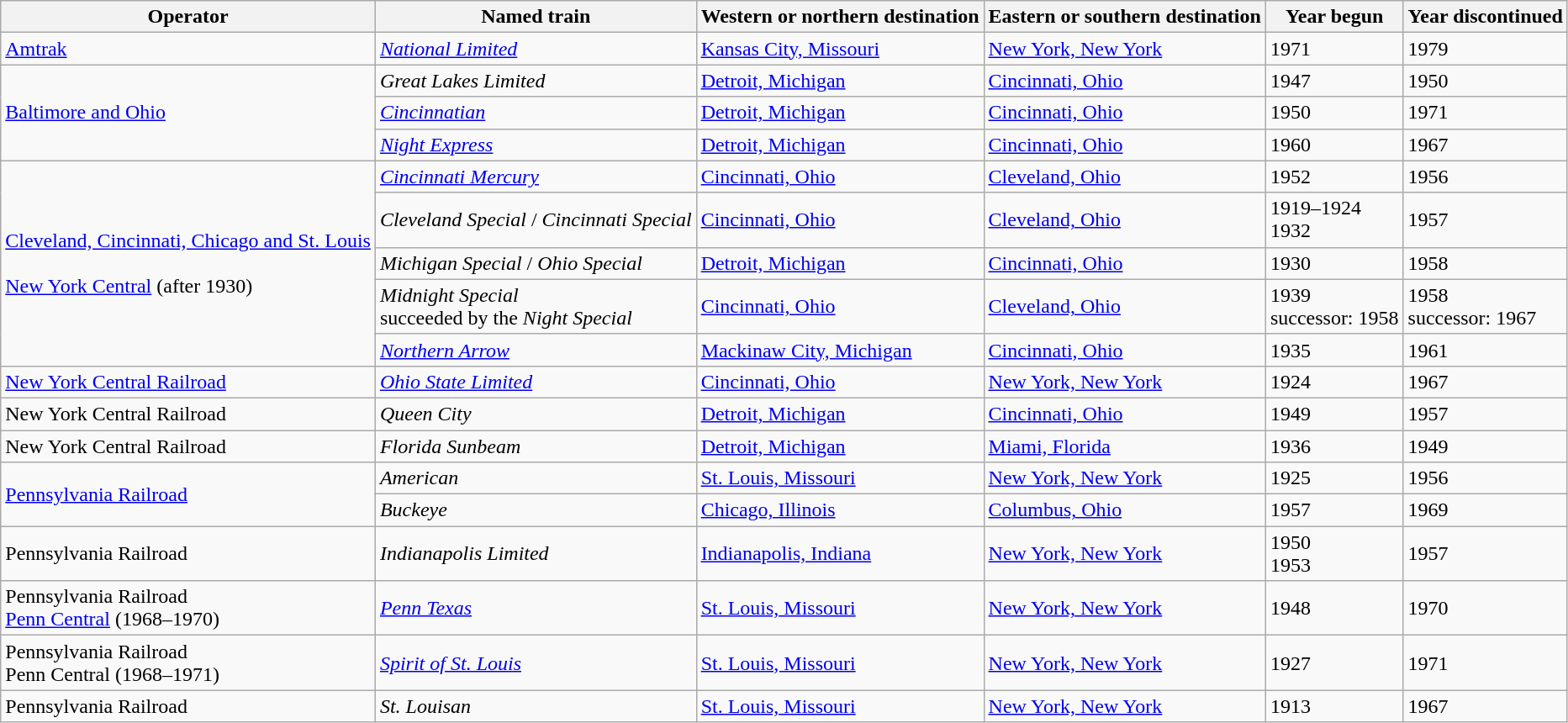<table class="wikitable sortable">
<tr>
<th>Operator</th>
<th>Named train</th>
<th>Western or northern destination</th>
<th>Eastern or southern destination</th>
<th>Year begun</th>
<th>Year discontinued</th>
</tr>
<tr>
<td><a href='#'>Amtrak</a></td>
<td><em><a href='#'>National Limited</a></em></td>
<td><a href='#'>Kansas City, Missouri</a></td>
<td><a href='#'>New York, New York</a></td>
<td>1971</td>
<td>1979</td>
</tr>
<tr>
<td rowspan=3><a href='#'>Baltimore and Ohio</a></td>
<td><em>Great Lakes Limited</em></td>
<td><a href='#'>Detroit, Michigan</a></td>
<td><a href='#'>Cincinnati, Ohio</a></td>
<td>1947</td>
<td>1950</td>
</tr>
<tr>
<td><em><a href='#'>Cincinnatian</a></em></td>
<td><a href='#'>Detroit, Michigan</a></td>
<td><a href='#'>Cincinnati, Ohio</a></td>
<td>1950</td>
<td>1971</td>
</tr>
<tr>
<td><em><a href='#'>Night Express</a></em></td>
<td><a href='#'>Detroit, Michigan</a></td>
<td><a href='#'>Cincinnati, Ohio</a></td>
<td>1960</td>
<td>1967</td>
</tr>
<tr>
<td rowspan=5><a href='#'>Cleveland, Cincinnati, Chicago and St. Louis</a><br><br><a href='#'>New York Central</a> (after 1930)</td>
<td><em><a href='#'>Cincinnati Mercury</a></em></td>
<td><a href='#'>Cincinnati, Ohio</a></td>
<td><a href='#'>Cleveland, Ohio</a></td>
<td>1952</td>
<td>1956</td>
</tr>
<tr>
<td><em>Cleveland Special</em> / <em>Cincinnati Special</em></td>
<td><a href='#'>Cincinnati, Ohio</a></td>
<td><a href='#'>Cleveland, Ohio</a></td>
<td>1919–1924<br>1932</td>
<td>1957</td>
</tr>
<tr>
<td><em>Michigan Special</em> / <em>Ohio Special</em></td>
<td><a href='#'>Detroit, Michigan</a></td>
<td><a href='#'>Cincinnati, Ohio</a></td>
<td>1930</td>
<td>1958</td>
</tr>
<tr>
<td><em>Midnight Special</em><br>succeeded by the <em>Night Special</em></td>
<td><a href='#'>Cincinnati, Ohio</a></td>
<td><a href='#'>Cleveland, Ohio</a></td>
<td>1939<br>successor: 1958</td>
<td>1958<br>successor: 1967</td>
</tr>
<tr>
<td><em><a href='#'>Northern Arrow</a></em></td>
<td><a href='#'>Mackinaw City, Michigan</a></td>
<td><a href='#'>Cincinnati, Ohio</a></td>
<td>1935</td>
<td>1961</td>
</tr>
<tr>
<td><a href='#'>New York Central Railroad</a></td>
<td><em><a href='#'>Ohio State Limited</a></em></td>
<td><a href='#'>Cincinnati, Ohio</a></td>
<td><a href='#'>New York, New York</a></td>
<td>1924</td>
<td>1967</td>
</tr>
<tr>
<td>New York Central Railroad</td>
<td><em>Queen City</em></td>
<td><a href='#'>Detroit, Michigan</a></td>
<td><a href='#'>Cincinnati, Ohio</a></td>
<td>1949</td>
<td>1957</td>
</tr>
<tr>
<td>New York Central Railroad</td>
<td><em>Florida Sunbeam</em></td>
<td><a href='#'>Detroit, Michigan</a></td>
<td><a href='#'>Miami, Florida</a></td>
<td>1936</td>
<td>1949</td>
</tr>
<tr>
<td rowspan=2><a href='#'>Pennsylvania Railroad</a></td>
<td><em>American</em></td>
<td><a href='#'>St. Louis, Missouri</a></td>
<td><a href='#'>New York, New York</a></td>
<td>1925</td>
<td>1956</td>
</tr>
<tr>
<td><em>Buckeye</em></td>
<td><a href='#'>Chicago, Illinois</a></td>
<td><a href='#'>Columbus, Ohio</a></td>
<td>1957</td>
<td>1969</td>
</tr>
<tr>
<td>Pennsylvania Railroad</td>
<td><em>Indianapolis Limited</em></td>
<td><a href='#'>Indianapolis, Indiana</a></td>
<td><a href='#'>New York, New York</a></td>
<td>1950<br>1953</td>
<td>1957</td>
</tr>
<tr>
<td>Pennsylvania Railroad<br><a href='#'>Penn Central</a> (1968–1970)</td>
<td><em><a href='#'>Penn Texas</a></em></td>
<td><a href='#'>St. Louis, Missouri</a></td>
<td><a href='#'>New York, New York</a></td>
<td>1948</td>
<td>1970</td>
</tr>
<tr>
<td>Pennsylvania Railroad<br>Penn Central (1968–1971)</td>
<td><em><a href='#'>Spirit of St. Louis</a></em></td>
<td><a href='#'>St. Louis, Missouri</a></td>
<td><a href='#'>New York, New York</a></td>
<td>1927</td>
<td>1971</td>
</tr>
<tr>
<td>Pennsylvania Railroad</td>
<td><em>St. Louisan</em></td>
<td><a href='#'>St. Louis, Missouri</a></td>
<td><a href='#'>New York, New York</a></td>
<td>1913</td>
<td>1967</td>
</tr>
</table>
